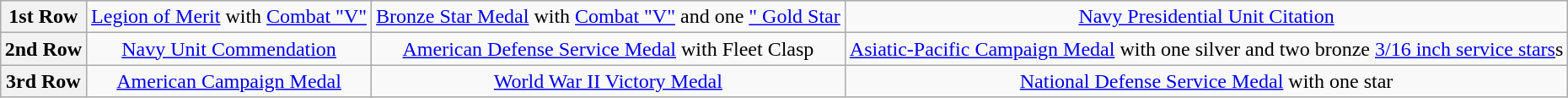<table class="wikitable" style="margin:1em auto; text-align:center;">
<tr>
<th>1st Row</th>
<td colspan="3"><a href='#'>Legion of Merit</a> with <a href='#'>Combat "V"</a></td>
<td colspan="3"><a href='#'>Bronze Star Medal</a> with <a href='#'>Combat "V"</a> and one <a href='#'>" Gold Star</a></td>
<td colspan="3"><a href='#'>Navy Presidential Unit Citation</a></td>
</tr>
<tr>
<th>2nd Row</th>
<td colspan="3"><a href='#'>Navy Unit Commendation</a></td>
<td colspan="3"><a href='#'>American Defense Service Medal</a> with Fleet Clasp</td>
<td colspan="3"><a href='#'>Asiatic-Pacific Campaign Medal</a> with one silver and two bronze <a href='#'>3/16 inch service stars</a>s</td>
</tr>
<tr>
<th>3rd Row</th>
<td colspan="3"><a href='#'>American Campaign Medal</a></td>
<td colspan="3"><a href='#'>World War II Victory Medal</a></td>
<td colspan="3"><a href='#'>National Defense Service Medal</a> with one star</td>
</tr>
</table>
